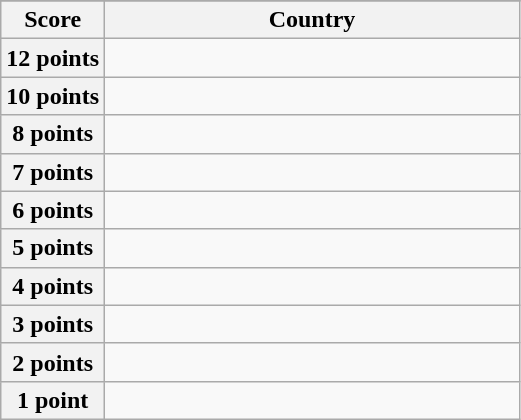<table class="wikitable">
<tr>
</tr>
<tr>
<th scope="col" width="20%">Score</th>
<th scope="col">Country</th>
</tr>
<tr>
<th scope="row">12 points</th>
<td></td>
</tr>
<tr>
<th scope="row">10 points</th>
<td></td>
</tr>
<tr>
<th scope="row">8 points</th>
<td></td>
</tr>
<tr>
<th scope="row">7 points</th>
<td></td>
</tr>
<tr>
<th scope="row">6 points</th>
<td></td>
</tr>
<tr>
<th scope="row">5 points</th>
<td></td>
</tr>
<tr>
<th scope="row">4 points</th>
<td></td>
</tr>
<tr>
<th scope="row">3 points</th>
<td></td>
</tr>
<tr>
<th scope="row">2 points</th>
<td></td>
</tr>
<tr>
<th scope="row">1 point</th>
<td></td>
</tr>
</table>
